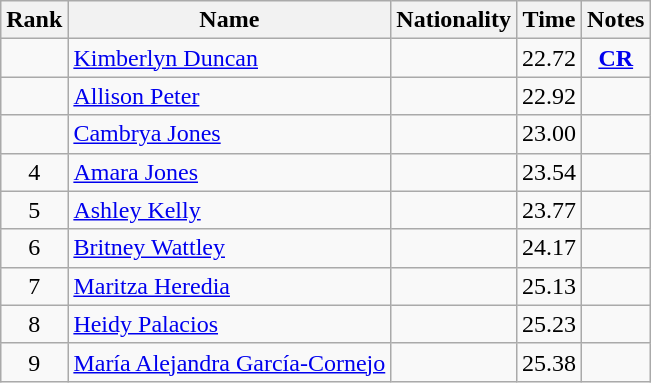<table class="wikitable sortable" style="text-align:center">
<tr>
<th>Rank</th>
<th>Name</th>
<th>Nationality</th>
<th>Time</th>
<th>Notes</th>
</tr>
<tr>
<td></td>
<td align=left><a href='#'>Kimberlyn Duncan</a></td>
<td align=left></td>
<td>22.72</td>
<td><a href='#'><strong>CR</strong></a></td>
</tr>
<tr>
<td></td>
<td align=left><a href='#'>Allison Peter</a></td>
<td align=left></td>
<td>22.92</td>
<td></td>
</tr>
<tr>
<td></td>
<td align=left><a href='#'>Cambrya Jones</a></td>
<td align=left></td>
<td>23.00</td>
<td></td>
</tr>
<tr>
<td>4</td>
<td align=left><a href='#'>Amara Jones</a></td>
<td align=left></td>
<td>23.54</td>
<td></td>
</tr>
<tr>
<td>5</td>
<td align=left><a href='#'>Ashley Kelly</a></td>
<td align=left></td>
<td>23.77</td>
<td></td>
</tr>
<tr>
<td>6</td>
<td align=left><a href='#'>Britney Wattley</a></td>
<td align=left></td>
<td>24.17</td>
<td></td>
</tr>
<tr>
<td>7</td>
<td align=left><a href='#'>Maritza Heredia</a></td>
<td align=left></td>
<td>25.13</td>
<td></td>
</tr>
<tr>
<td>8</td>
<td align=left><a href='#'>Heidy Palacios</a></td>
<td align=left></td>
<td>25.23</td>
<td></td>
</tr>
<tr>
<td>9</td>
<td align=left><a href='#'>María Alejandra García-Cornejo</a></td>
<td align=left></td>
<td>25.38</td>
<td></td>
</tr>
</table>
